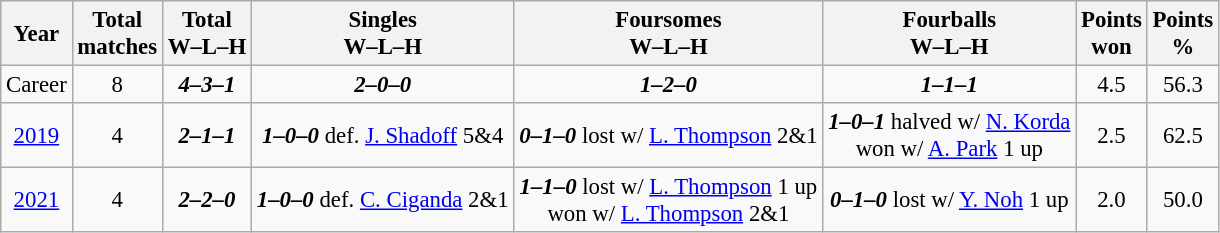<table class="wikitable" style="text-align:center; font-size: 95%;">
<tr>
<th>Year</th>
<th>Total<br>matches</th>
<th>Total<br>W–L–H</th>
<th>Singles<br>W–L–H</th>
<th>Foursomes<br>W–L–H</th>
<th>Fourballs<br>W–L–H</th>
<th>Points<br>won</th>
<th>Points<br>%</th>
</tr>
<tr>
<td>Career</td>
<td>8</td>
<td><strong><em>4–3–1</em></strong></td>
<td><strong><em>2–0–0</em></strong></td>
<td><strong><em>1–2–0</em></strong></td>
<td><strong><em>1–1–1</em></strong></td>
<td>4.5</td>
<td>56.3</td>
</tr>
<tr>
<td><a href='#'>2019</a></td>
<td>4</td>
<td><strong><em>2–1–1</em></strong></td>
<td><strong><em>1–0–0</em></strong> def. <a href='#'>J. Shadoff</a> 5&4</td>
<td><strong><em>0–1–0</em></strong> lost w/ <a href='#'>L. Thompson</a> 2&1</td>
<td><strong><em>1–0–1</em></strong> halved w/ <a href='#'>N. Korda</a> <br>won w/ <a href='#'>A. Park</a> 1 up</td>
<td>2.5</td>
<td>62.5</td>
</tr>
<tr>
<td><a href='#'>2021</a></td>
<td>4</td>
<td><strong><em>2–2–0</em></strong></td>
<td><strong><em>1–0–0</em></strong> def. <a href='#'>C. Ciganda</a> 2&1</td>
<td><strong><em>1–1–0</em></strong> lost w/ <a href='#'>L. Thompson</a> 1 up<br>won w/ <a href='#'>L. Thompson</a> 2&1</td>
<td><strong><em>0–1–0</em></strong> lost w/ <a href='#'>Y. Noh</a> 1 up</td>
<td>2.0</td>
<td>50.0</td>
</tr>
</table>
